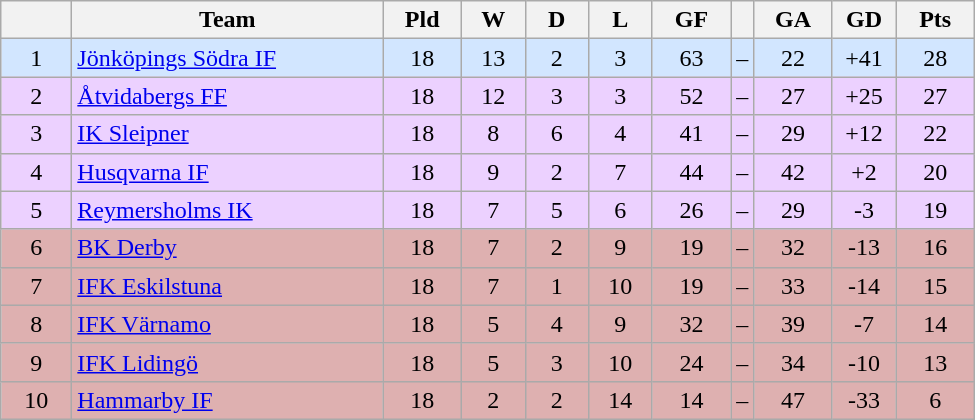<table class="wikitable" style="text-align: center;">
<tr>
<th style="width: 40px;"></th>
<th style="width: 200px;">Team</th>
<th style="width: 45px;">Pld</th>
<th style="width: 35px;">W</th>
<th style="width: 35px;">D</th>
<th style="width: 35px;">L</th>
<th style="width: 45px;">GF</th>
<th></th>
<th style="width: 45px;">GA</th>
<th style="width: 35px;">GD</th>
<th style="width: 45px;">Pts</th>
</tr>
<tr style="background: #d2e6ff">
<td>1</td>
<td style="text-align: left;"><a href='#'>Jönköpings Södra IF</a></td>
<td>18</td>
<td>13</td>
<td>2</td>
<td>3</td>
<td>63</td>
<td>–</td>
<td>22</td>
<td>+41</td>
<td>28</td>
</tr>
<tr style="background: #ecd1ff">
<td>2</td>
<td style="text-align: left;"><a href='#'>Åtvidabergs FF</a></td>
<td>18</td>
<td>12</td>
<td>3</td>
<td>3</td>
<td>52</td>
<td>–</td>
<td>27</td>
<td>+25</td>
<td>27</td>
</tr>
<tr style="background: #ecd1ff">
<td>3</td>
<td style="text-align: left;"><a href='#'>IK Sleipner</a></td>
<td>18</td>
<td>8</td>
<td>6</td>
<td>4</td>
<td>41</td>
<td>–</td>
<td>29</td>
<td>+12</td>
<td>22</td>
</tr>
<tr style="background: #ecd1ff">
<td>4</td>
<td style="text-align: left;"><a href='#'>Husqvarna IF</a></td>
<td>18</td>
<td>9</td>
<td>2</td>
<td>7</td>
<td>44</td>
<td>–</td>
<td>42</td>
<td>+2</td>
<td>20</td>
</tr>
<tr style="background: #ecd1ff">
<td>5</td>
<td style="text-align: left;"><a href='#'>Reymersholms IK</a></td>
<td>18</td>
<td>7</td>
<td>5</td>
<td>6</td>
<td>26</td>
<td>–</td>
<td>29</td>
<td>-3</td>
<td>19</td>
</tr>
<tr style="background: #deb0b0">
<td>6</td>
<td style="text-align: left;"><a href='#'>BK Derby</a></td>
<td>18</td>
<td>7</td>
<td>2</td>
<td>9</td>
<td>19</td>
<td>–</td>
<td>32</td>
<td>-13</td>
<td>16</td>
</tr>
<tr style="background: #deb0b0">
<td>7</td>
<td style="text-align: left;"><a href='#'>IFK Eskilstuna</a></td>
<td>18</td>
<td>7</td>
<td>1</td>
<td>10</td>
<td>19</td>
<td>–</td>
<td>33</td>
<td>-14</td>
<td>15</td>
</tr>
<tr style="background: #deb0b0">
<td>8</td>
<td style="text-align: left;"><a href='#'>IFK Värnamo</a></td>
<td>18</td>
<td>5</td>
<td>4</td>
<td>9</td>
<td>32</td>
<td>–</td>
<td>39</td>
<td>-7</td>
<td>14</td>
</tr>
<tr style="background: #deb0b0">
<td>9</td>
<td style="text-align: left;"><a href='#'>IFK Lidingö</a></td>
<td>18</td>
<td>5</td>
<td>3</td>
<td>10</td>
<td>24</td>
<td>–</td>
<td>34</td>
<td>-10</td>
<td>13</td>
</tr>
<tr style="background: #deb0b0">
<td>10</td>
<td style="text-align: left;"><a href='#'>Hammarby IF</a></td>
<td>18</td>
<td>2</td>
<td>2</td>
<td>14</td>
<td>14</td>
<td>–</td>
<td>47</td>
<td>-33</td>
<td>6</td>
</tr>
</table>
